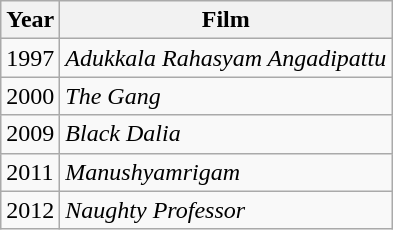<table class="wikitable">
<tr>
<th>Year</th>
<th>Film</th>
</tr>
<tr>
<td>1997</td>
<td><em>Adukkala Rahasyam Angadipattu</em></td>
</tr>
<tr>
<td>2000</td>
<td><em>The Gang</em></td>
</tr>
<tr>
<td>2009</td>
<td><em>Black Dalia</em></td>
</tr>
<tr>
<td>2011</td>
<td><em>Manushyamrigam</em></td>
</tr>
<tr>
<td>2012</td>
<td><em>Naughty Professor</em></td>
</tr>
</table>
